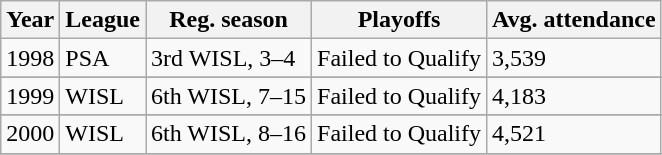<table class="wikitable">
<tr>
<th>Year</th>
<th>League</th>
<th>Reg. season</th>
<th>Playoffs</th>
<th>Avg. attendance</th>
</tr>
<tr>
<td>1998</td>
<td>PSA</td>
<td>3rd WISL, 3–4</td>
<td>Failed to Qualify</td>
<td>3,539</td>
</tr>
<tr>
</tr>
<tr>
<td>1999</td>
<td>WISL</td>
<td>6th WISL, 7–15</td>
<td>Failed to Qualify</td>
<td>4,183</td>
</tr>
<tr>
</tr>
<tr>
<td>2000</td>
<td>WISL</td>
<td>6th WISL, 8–16</td>
<td>Failed to Qualify</td>
<td>4,521</td>
</tr>
<tr>
</tr>
<tr>
</tr>
</table>
